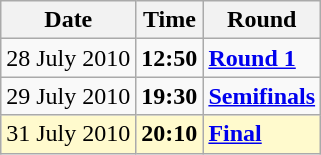<table class="wikitable">
<tr>
<th>Date</th>
<th>Time</th>
<th>Round</th>
</tr>
<tr>
<td>28 July 2010</td>
<td><strong>12:50</strong></td>
<td><strong><a href='#'>Round 1</a></strong></td>
</tr>
<tr>
<td>29 July 2010</td>
<td><strong>19:30</strong></td>
<td><strong><a href='#'>Semifinals</a></strong></td>
</tr>
<tr style=background:lemonchiffon>
<td>31 July 2010</td>
<td><strong>20:10</strong></td>
<td><strong><a href='#'>Final</a></strong></td>
</tr>
</table>
